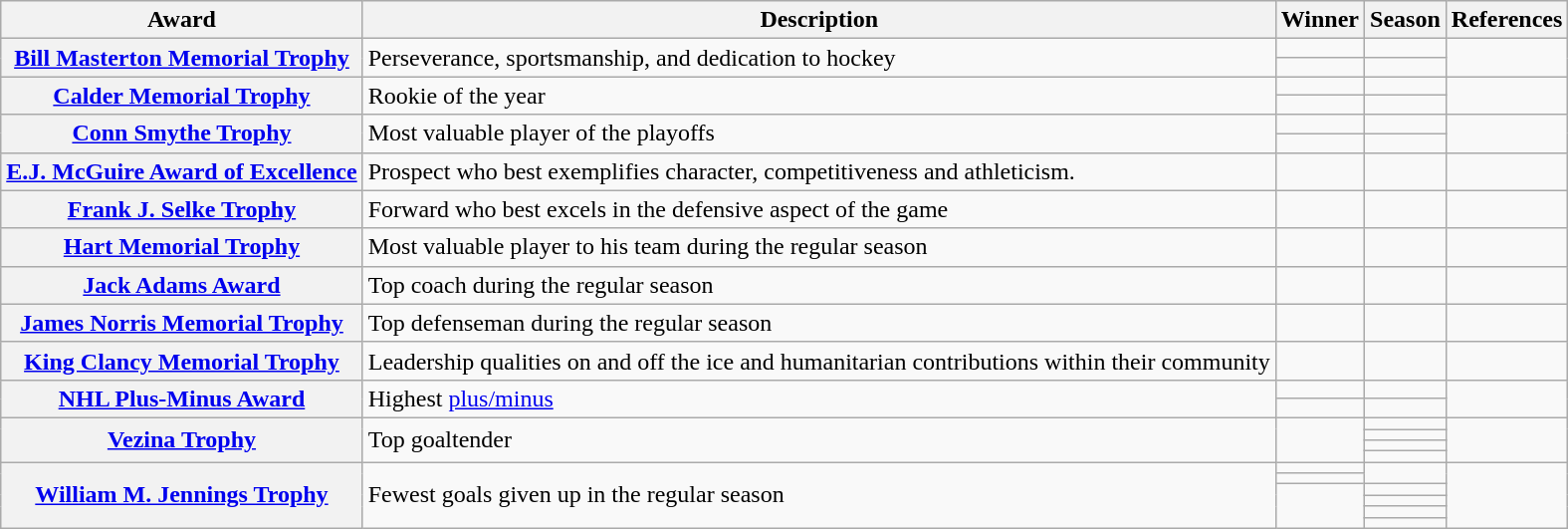<table class="wikitable sortable">
<tr>
<th scope="col">Award</th>
<th scope="col" class="unsortable">Description</th>
<th scope="col">Winner</th>
<th scope="col">Season</th>
<th scope="col" class="unsortable">References</th>
</tr>
<tr>
<th scope="row" rowspan="2"><a href='#'>Bill Masterton Memorial Trophy</a></th>
<td rowspan="2">Perseverance, sportsmanship, and dedication to hockey</td>
<td></td>
<td></td>
<td rowspan="2"></td>
</tr>
<tr>
<td></td>
<td></td>
</tr>
<tr>
<th scope="row" rowspan="2"><a href='#'>Calder Memorial Trophy</a></th>
<td rowspan="2">Rookie of the year</td>
<td></td>
<td></td>
<td rowspan="2"></td>
</tr>
<tr>
<td></td>
<td></td>
</tr>
<tr>
<th scope="row" rowspan="2"><a href='#'>Conn Smythe Trophy</a></th>
<td rowspan="2">Most valuable player of the playoffs</td>
<td></td>
<td></td>
<td rowspan="2"></td>
</tr>
<tr>
<td></td>
<td></td>
</tr>
<tr>
<th scope="row"><a href='#'>E.J. McGuire Award of Excellence</a></th>
<td>Prospect who best exemplifies character, competitiveness and athleticism.</td>
<td></td>
<td></td>
<td></td>
</tr>
<tr>
<th scope="row"><a href='#'>Frank J. Selke Trophy</a></th>
<td>Forward who best excels in the defensive aspect of the game</td>
<td></td>
<td></td>
<td></td>
</tr>
<tr>
<th scope="row"><a href='#'>Hart Memorial Trophy</a></th>
<td>Most valuable player to his team during the regular season</td>
<td></td>
<td></td>
<td></td>
</tr>
<tr>
<th scope="row"><a href='#'>Jack Adams Award</a></th>
<td>Top coach during the regular season</td>
<td></td>
<td></td>
<td></td>
</tr>
<tr>
<th scope="row"><a href='#'>James Norris Memorial Trophy</a></th>
<td>Top defenseman during the regular season</td>
<td></td>
<td></td>
<td></td>
</tr>
<tr>
<th scope="row"><a href='#'>King Clancy Memorial Trophy</a></th>
<td>Leadership qualities on and off the ice and humanitarian contributions within their community</td>
<td></td>
<td></td>
<td></td>
</tr>
<tr>
<th scope="row" rowspan="2"><a href='#'>NHL Plus-Minus Award</a></th>
<td rowspan="2">Highest <a href='#'>plus/minus</a></td>
<td></td>
<td></td>
<td rowspan="2"></td>
</tr>
<tr>
<td></td>
<td></td>
</tr>
<tr>
<th scope="row" rowspan="4"><a href='#'>Vezina Trophy</a></th>
<td rowspan="4">Top goaltender</td>
<td rowspan="4"></td>
<td></td>
<td rowspan="4"></td>
</tr>
<tr>
<td></td>
</tr>
<tr>
<td></td>
</tr>
<tr>
<td></td>
</tr>
<tr>
<th scope="row" rowspan="6"><a href='#'>William M. Jennings Trophy</a></th>
<td rowspan="6">Fewest goals given up in the regular season</td>
<td></td>
<td rowspan="2"></td>
<td rowspan="6"></td>
</tr>
<tr>
<td></td>
</tr>
<tr>
<td rowspan="4"></td>
<td></td>
</tr>
<tr>
<td></td>
</tr>
<tr>
<td></td>
</tr>
<tr>
<td></td>
</tr>
</table>
